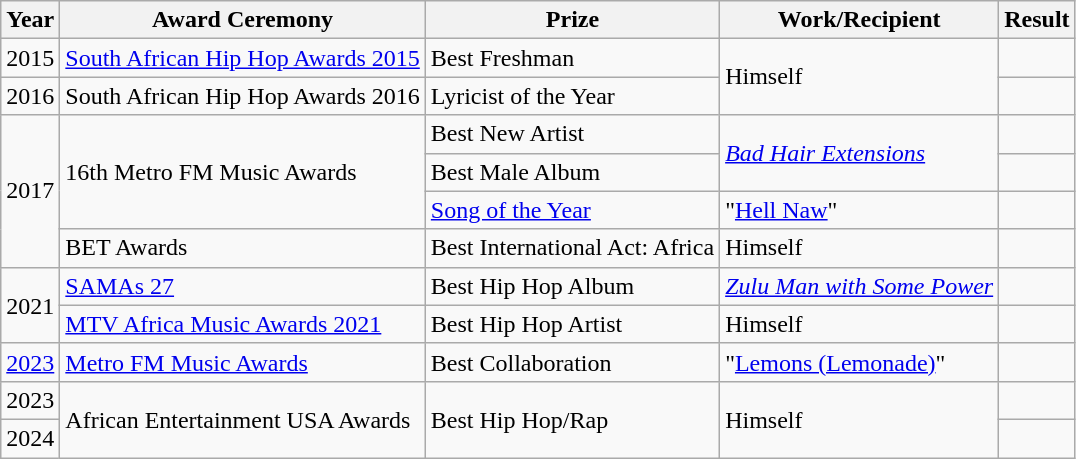<table class="wikitable">
<tr>
<th>Year</th>
<th>Award Ceremony</th>
<th>Prize</th>
<th>Work/Recipient</th>
<th>Result</th>
</tr>
<tr Won>
<td style="text-align:center">2015</td>
<td><a href='#'>South African Hip Hop Awards 2015</a></td>
<td>Best Freshman</td>
<td rowspan="2">Himself</td>
<td></td>
</tr>
<tr>
<td style="text-align:center">2016</td>
<td>South African Hip Hop Awards 2016</td>
<td>Lyricist of the Year</td>
<td></td>
</tr>
<tr>
<td rowspan="4" style="text-align:center">2017</td>
<td rowspan="3">16th Metro FM Music Awards</td>
<td>Best New Artist</td>
<td rowspan="2"><em><a href='#'>Bad Hair Extensions</a></em></td>
<td></td>
</tr>
<tr>
<td>Best Male Album</td>
<td></td>
</tr>
<tr>
<td><a href='#'>Song of the Year</a></td>
<td>"<a href='#'>Hell Naw</a>"</td>
<td></td>
</tr>
<tr>
<td>BET Awards</td>
<td>Best International Act: Africa</td>
<td>Himself</td>
<td></td>
</tr>
<tr>
<td rowspan="2">2021</td>
<td><a href='#'>SAMAs 27</a></td>
<td>Best Hip Hop Album</td>
<td><em><a href='#'>Zulu Man with Some Power</a></em></td>
<td></td>
</tr>
<tr>
<td><a href='#'>MTV Africa Music Awards 2021</a></td>
<td>Best Hip Hop Artist</td>
<td>Himself</td>
<td></td>
</tr>
<tr>
<td><a href='#'>2023</a></td>
<td><a href='#'>Metro FM Music Awards</a></td>
<td>Best Collaboration</td>
<td>"<a href='#'>Lemons (Lemonade)</a>"</td>
<td></td>
</tr>
<tr>
<td>2023</td>
<td rowspan=2>African Entertainment USA Awards</td>
<td rowspan=2>Best Hip Hop/Rap</td>
<td rowspan=2>Himself</td>
<td></td>
</tr>
<tr>
<td>2024</td>
<td></td>
</tr>
</table>
